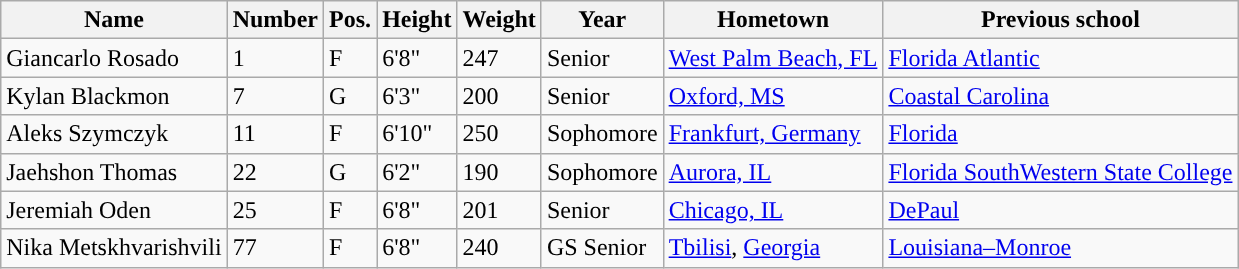<table class="wikitable sortable" border="1">
<tr>
<th>Name</th>
<th>Number</th>
<th>Pos.</th>
<th>Height</th>
<th>Weight</th>
<th>Year</th>
<th>Hometown</th>
<th>Previous school</th>
</tr>
<tr>
<td>Giancarlo Rosado</td>
<td>1</td>
<td>F</td>
<td>6'8"</td>
<td>247</td>
<td>Senior</td>
<td><a href='#'>West Palm Beach, FL</a></td>
<td><a href='#'>Florida Atlantic</a></td>
</tr>
<tr>
<td>Kylan Blackmon</td>
<td>7</td>
<td>G</td>
<td>6'3"</td>
<td>200</td>
<td> Senior</td>
<td><a href='#'>Oxford, MS</a></td>
<td><a href='#'>Coastal Carolina</a></td>
</tr>
<tr>
<td>Aleks Szymczyk</td>
<td>11</td>
<td>F</td>
<td>6'10"</td>
<td>250</td>
<td> Sophomore</td>
<td><a href='#'>Frankfurt, Germany</a></td>
<td><a href='#'>Florida</a></td>
</tr>
<tr>
<td>Jaehshon Thomas</td>
<td>22</td>
<td>G</td>
<td>6'2"</td>
<td>190</td>
<td>Sophomore</td>
<td><a href='#'>Aurora, IL</a></td>
<td><a href='#'>Florida SouthWestern State College</a></td>
</tr>
<tr>
<td>Jeremiah Oden</td>
<td>25</td>
<td>F</td>
<td>6'8"</td>
<td>201</td>
<td> Senior</td>
<td><a href='#'>Chicago, IL</a></td>
<td><a href='#'>DePaul</a></td>
</tr>
<tr>
<td>Nika Metskhvarishvili</td>
<td>77</td>
<td>F</td>
<td>6'8"</td>
<td>240</td>
<td>GS Senior</td>
<td><a href='#'>Tbilisi</a>, <a href='#'>Georgia</a></td>
<td><a href='#'>Louisiana–Monroe</a></td>
</tr>
</table>
